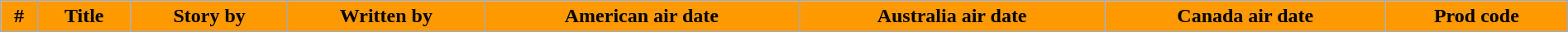<table class="wikitable plainrowheaders" style="font-size: 100%; width:100%">
<tr>
<th style="background:#f90;">#</th>
<th style="background:#f90;">Title</th>
<th style="background:#f90;">Story by</th>
<th style="background:#f90;">Written by</th>
<th style="background:#f90;">American air date</th>
<th style="background:#f90;">Australia air date</th>
<th style="background:#f90;">Canada air date</th>
<th style="background:#f90;">Prod code<br>
























</th>
</tr>
</table>
